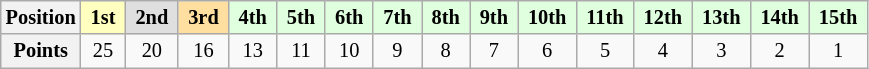<table class="wikitable" style="font-size:85%; text-align:center">
<tr>
<th>Position</th>
<td style="background:#ffffbf;"> <strong>1st</strong> </td>
<td style="background:#dfdfdf;"> <strong>2nd</strong> </td>
<td style="background:#ffdf9f;"> <strong>3rd</strong> </td>
<td style="background:#dfffdf;"> <strong>4th</strong> </td>
<td style="background:#dfffdf;"> <strong>5th</strong> </td>
<td style="background:#dfffdf;"> <strong>6th</strong> </td>
<td style="background:#dfffdf;"> <strong>7th</strong> </td>
<td style="background:#dfffdf;"> <strong>8th</strong> </td>
<td style="background:#dfffdf;"> <strong>9th</strong> </td>
<td style="background:#dfffdf;"> <strong>10th</strong> </td>
<td style="background:#dfffdf;"> <strong>11th</strong> </td>
<td style="background:#dfffdf;"> <strong>12th</strong> </td>
<td style="background:#dfffdf;"> <strong>13th</strong> </td>
<td style="background:#dfffdf;"> <strong>14th</strong> </td>
<td style="background:#dfffdf;"> <strong>15th</strong> </td>
</tr>
<tr>
<th>Points</th>
<td>25</td>
<td>20</td>
<td>16</td>
<td>13</td>
<td>11</td>
<td>10</td>
<td>9</td>
<td>8</td>
<td>7</td>
<td>6</td>
<td>5</td>
<td>4</td>
<td>3</td>
<td>2</td>
<td>1</td>
</tr>
</table>
